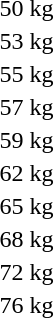<table>
<tr>
<td rowspan=2>50 kg<br></td>
<td rowspan=2></td>
<td rowspan=2></td>
<td></td>
</tr>
<tr>
<td></td>
</tr>
<tr>
<td rowspan=2>53 kg<br></td>
<td rowspan=2></td>
<td rowspan=2></td>
<td></td>
</tr>
<tr>
<td></td>
</tr>
<tr>
<td rowspan=2>55 kg<br></td>
<td rowspan=2></td>
<td rowspan=2></td>
<td></td>
</tr>
<tr>
<td></td>
</tr>
<tr>
<td rowspan=2>57 kg<br></td>
<td rowspan=2></td>
<td rowspan=2></td>
<td></td>
</tr>
<tr>
<td></td>
</tr>
<tr>
<td rowspan=2>59 kg<br></td>
<td rowspan=2></td>
<td rowspan=2></td>
<td></td>
</tr>
<tr>
<td></td>
</tr>
<tr>
<td rowspan=2>62 kg<br></td>
<td rowspan=2></td>
<td rowspan=2></td>
<td></td>
</tr>
<tr>
<td></td>
</tr>
<tr>
<td rowspan=2>65 kg<br></td>
<td rowspan=2></td>
<td rowspan=2></td>
<td></td>
</tr>
<tr>
<td></td>
</tr>
<tr>
<td rowspan=2>68 kg<br></td>
<td rowspan=2></td>
<td rowspan=2></td>
<td></td>
</tr>
<tr>
<td></td>
</tr>
<tr>
<td rowspan=2>72 kg<br></td>
<td rowspan=2></td>
<td rowspan=2></td>
<td></td>
</tr>
<tr>
<td></td>
</tr>
<tr>
<td rowspan=2>76 kg<br></td>
<td rowspan=2></td>
<td rowspan=2></td>
<td></td>
</tr>
<tr>
<td></td>
</tr>
</table>
